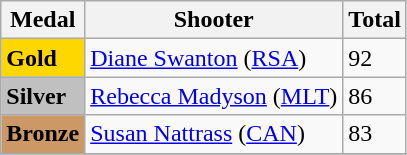<table class="wikitable">
<tr>
<th>Medal</th>
<th>Shooter</th>
<th>Total</th>
</tr>
<tr>
<td rowspan="1" bgcolor="gold"><strong>Gold</strong></td>
<td> <a href='#'>Diane Swanton</a> (<a href='#'>RSA</a>)</td>
<td>92</td>
</tr>
<tr>
<td rowspan="1" bgcolor="silver"><strong>Silver</strong></td>
<td> <a href='#'>Rebecca Madyson</a> (<a href='#'>MLT</a>)</td>
<td>86</td>
</tr>
<tr>
<td rowspan="1" bgcolor="cc9966"><strong>Bronze</strong></td>
<td> <a href='#'>Susan Nattrass</a> (<a href='#'>CAN</a>)</td>
<td>83</td>
</tr>
<tr>
</tr>
</table>
